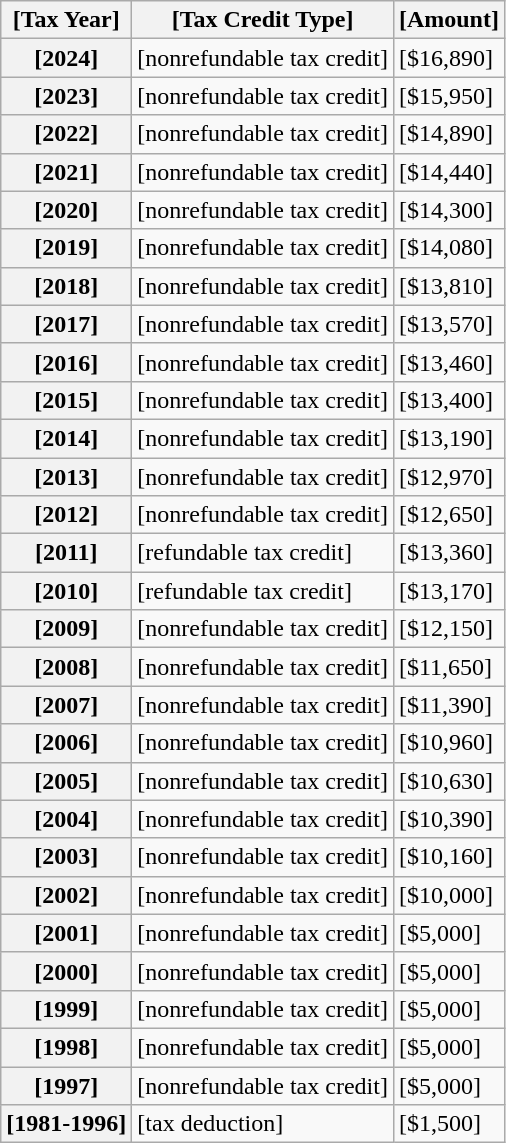<table class="wikitable">
<tr>
<th scope="col">[Tax Year]</th>
<th scope="col">[Tax Credit Type]</th>
<th scope="col">[Amount]</th>
</tr>
<tr>
<th>[2024]</th>
<td>[nonrefundable tax credit]</td>
<td>[$16,890]</td>
</tr>
<tr>
<th>[2023]</th>
<td>[nonrefundable tax credit]</td>
<td>[$15,950]</td>
</tr>
<tr>
<th>[2022]</th>
<td>[nonrefundable tax credit]</td>
<td>[$14,890]</td>
</tr>
<tr>
<th>[2021]</th>
<td>[nonrefundable tax credit]</td>
<td>[$14,440]</td>
</tr>
<tr>
<th>[2020]</th>
<td>[nonrefundable tax credit]</td>
<td>[$14,300]</td>
</tr>
<tr>
<th>[2019]</th>
<td>[nonrefundable tax credit]</td>
<td>[$14,080]</td>
</tr>
<tr>
<th>[2018]</th>
<td>[nonrefundable tax credit]</td>
<td>[$13,810]</td>
</tr>
<tr>
<th>[2017]</th>
<td>[nonrefundable tax credit]</td>
<td>[$13,570]</td>
</tr>
<tr>
<th scope="row">[2016]</th>
<td>[nonrefundable tax credit]</td>
<td>[$13,460]</td>
</tr>
<tr>
<th scope="row">[2015]</th>
<td>[nonrefundable tax credit]</td>
<td>[$13,400]</td>
</tr>
<tr>
<th scope="row">[2014]</th>
<td>[nonrefundable tax credit]</td>
<td>[$13,190]</td>
</tr>
<tr>
<th scope="row">[2013]</th>
<td>[nonrefundable tax credit]</td>
<td>[$12,970]</td>
</tr>
<tr>
<th scope="row">[2012]</th>
<td>[nonrefundable tax credit]</td>
<td>[$12,650]</td>
</tr>
<tr>
<th scope="row">[2011]</th>
<td>[refundable tax credit]</td>
<td>[$13,360]</td>
</tr>
<tr>
<th scope="row">[2010]</th>
<td>[refundable tax credit]</td>
<td>[$13,170]</td>
</tr>
<tr>
<th scope="row">[2009]</th>
<td>[nonrefundable tax credit]</td>
<td>[$12,150]</td>
</tr>
<tr>
<th scope="row">[2008]</th>
<td>[nonrefundable tax credit]</td>
<td>[$11,650]</td>
</tr>
<tr>
<th scope="row">[2007]</th>
<td>[nonrefundable tax credit]</td>
<td>[$11,390]</td>
</tr>
<tr>
<th scope="row">[2006]</th>
<td>[nonrefundable tax credit]</td>
<td>[$10,960]</td>
</tr>
<tr>
<th scope="row">[2005]</th>
<td>[nonrefundable tax credit]</td>
<td>[$10,630]</td>
</tr>
<tr>
<th scope="row">[2004]</th>
<td>[nonrefundable tax credit]</td>
<td>[$10,390]</td>
</tr>
<tr>
<th scope="row">[2003]</th>
<td>[nonrefundable tax credit]</td>
<td>[$10,160]</td>
</tr>
<tr>
<th scope="row">[2002]</th>
<td>[nonrefundable tax credit]</td>
<td>[$10,000]</td>
</tr>
<tr>
<th scope="row">[2001]</th>
<td>[nonrefundable tax credit]</td>
<td>[$5,000]</td>
</tr>
<tr>
<th scope="row">[2000]</th>
<td>[nonrefundable tax credit]</td>
<td>[$5,000]</td>
</tr>
<tr>
<th scope="row">[1999]</th>
<td>[nonrefundable tax credit]</td>
<td>[$5,000]</td>
</tr>
<tr>
<th scope="row">[1998]</th>
<td>[nonrefundable tax credit]</td>
<td>[$5,000]</td>
</tr>
<tr>
<th scope="row">[1997]</th>
<td>[nonrefundable tax credit]</td>
<td>[$5,000]</td>
</tr>
<tr>
<th scope="row">[1981-1996]</th>
<td>[tax deduction]</td>
<td>[$1,500]</td>
</tr>
</table>
